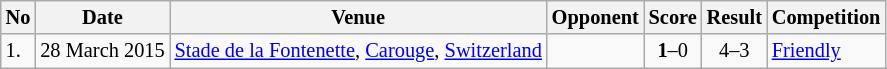<table class="wikitable" style="font-size:85%;">
<tr>
<th>No</th>
<th>Date</th>
<th>Venue</th>
<th>Opponent</th>
<th>Score</th>
<th>Result</th>
<th>Competition</th>
</tr>
<tr>
<td>1.</td>
<td>28 March 2015</td>
<td><a href='#'>Stade de la Fontenette</a>, <a href='#'>Carouge</a>, <a href='#'>Switzerland</a></td>
<td></td>
<td align=center><strong>1</strong>–0</td>
<td align=center>4–3</td>
<td><a href='#'>Friendly</a></td>
</tr>
</table>
